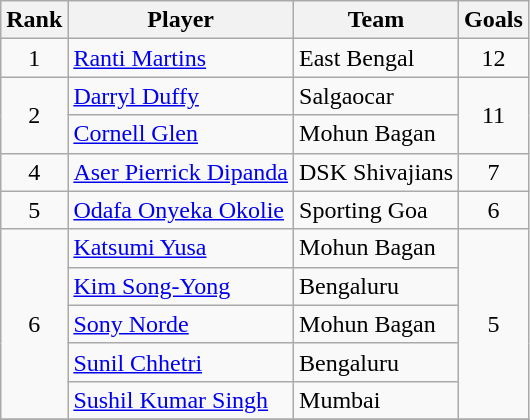<table class="wikitable sortable" style="text-align:center">
<tr>
<th>Rank</th>
<th>Player</th>
<th>Team</th>
<th>Goals</th>
</tr>
<tr>
<td>1</td>
<td align="left"> <a href='#'>Ranti Martins</a></td>
<td align="left">East Bengal</td>
<td>12</td>
</tr>
<tr>
<td rowspan=2>2</td>
<td align="left"> <a href='#'>Darryl Duffy</a></td>
<td align="left">Salgaocar</td>
<td rowspan=2>11</td>
</tr>
<tr>
<td align="left"> <a href='#'>Cornell Glen</a></td>
<td align="left">Mohun Bagan</td>
</tr>
<tr>
<td>4</td>
<td align="left"> <a href='#'>Aser Pierrick Dipanda</a></td>
<td align="left">DSK Shivajians</td>
<td>7</td>
</tr>
<tr>
<td>5</td>
<td align="left"> <a href='#'>Odafa Onyeka Okolie</a></td>
<td align="left">Sporting Goa</td>
<td>6</td>
</tr>
<tr>
<td rowspan=5>6</td>
<td align="left"> <a href='#'>Katsumi Yusa</a></td>
<td align="left">Mohun Bagan</td>
<td rowspan=5>5</td>
</tr>
<tr>
<td align="left"> <a href='#'>Kim Song-Yong</a></td>
<td align="left">Bengaluru</td>
</tr>
<tr>
<td align="left"> <a href='#'>Sony Norde</a></td>
<td align="left">Mohun Bagan</td>
</tr>
<tr>
<td align="left"> <a href='#'>Sunil Chhetri</a></td>
<td align="left">Bengaluru</td>
</tr>
<tr>
<td align="left"> <a href='#'>Sushil Kumar Singh</a></td>
<td align="left">Mumbai</td>
</tr>
<tr>
</tr>
</table>
